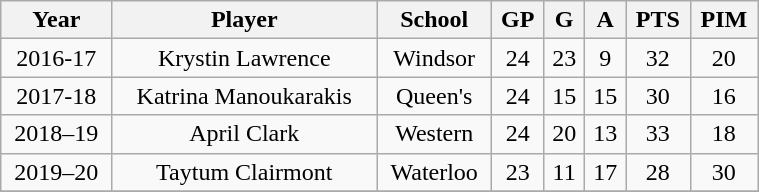<table class="wikitable sortable" style="width:40%;">
<tr>
<th>Year</th>
<th>Player</th>
<th>School</th>
<th>GP</th>
<th>G</th>
<th>A</th>
<th>PTS</th>
<th>PIM</th>
</tr>
<tr style="text-align:center;" bgcolor="">
<td>2016-17</td>
<td>Krystin Lawrence</td>
<td>Windsor</td>
<td>24</td>
<td>23</td>
<td>9</td>
<td>32</td>
<td>20</td>
</tr>
<tr align="center" bgcolor="">
<td>2017-18</td>
<td>Katrina Manoukarakis</td>
<td>Queen's</td>
<td>24</td>
<td>15</td>
<td>15</td>
<td>30</td>
<td>16</td>
</tr>
<tr align="center" bgcolor="">
<td>2018–19</td>
<td>April Clark</td>
<td>Western</td>
<td>24</td>
<td>20</td>
<td>13</td>
<td>33</td>
<td>18</td>
</tr>
<tr align="center" bgcolor="">
<td>2019–20</td>
<td>Taytum Clairmont</td>
<td>Waterloo</td>
<td>23</td>
<td>11</td>
<td>17</td>
<td>28</td>
<td>30</td>
</tr>
<tr align="center" bgcolor="">
</tr>
</table>
